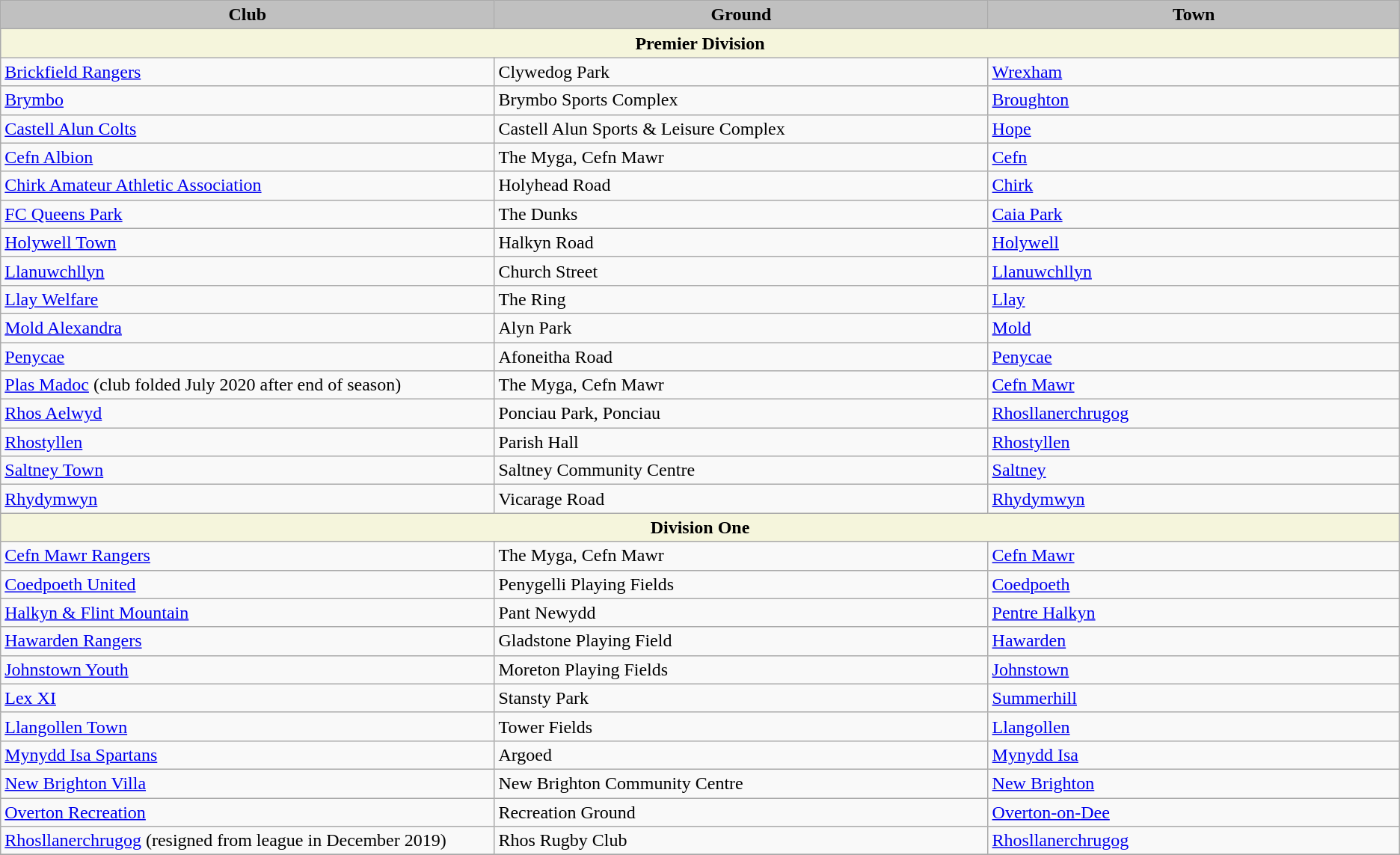<table class="wikitable" style="text-align:left">
<tr>
<th style="background:silver; width:30%">Club</th>
<th style="background:silver; width:30%">Ground</th>
<th style="background:silver; width:25%">Town</th>
</tr>
<tr>
<th style="background:beige;" colspan="3"><span>Premier Division</span></th>
</tr>
<tr>
<td><a href='#'>Brickfield Rangers</a></td>
<td>Clywedog Park</td>
<td><a href='#'>Wrexham</a></td>
</tr>
<tr>
<td><a href='#'>Brymbo</a></td>
<td>Brymbo Sports Complex</td>
<td><a href='#'>Broughton</a></td>
</tr>
<tr>
<td><a href='#'>Castell Alun Colts</a></td>
<td>Castell Alun Sports & Leisure Complex</td>
<td><a href='#'>Hope</a></td>
</tr>
<tr>
<td><a href='#'>Cefn Albion</a></td>
<td>The Myga, Cefn Mawr</td>
<td><a href='#'>Cefn</a></td>
</tr>
<tr>
<td><a href='#'>Chirk Amateur Athletic Association</a></td>
<td>Holyhead Road</td>
<td><a href='#'>Chirk</a></td>
</tr>
<tr>
<td><a href='#'>FC Queens Park</a></td>
<td>The Dunks</td>
<td><a href='#'>Caia Park</a></td>
</tr>
<tr>
<td><a href='#'>Holywell Town</a></td>
<td>Halkyn Road</td>
<td><a href='#'>Holywell</a></td>
</tr>
<tr>
<td><a href='#'>Llanuwchllyn</a></td>
<td>Church Street</td>
<td><a href='#'>Llanuwchllyn</a></td>
</tr>
<tr>
<td><a href='#'>Llay Welfare</a></td>
<td>The Ring</td>
<td><a href='#'>Llay</a></td>
</tr>
<tr>
<td><a href='#'>Mold Alexandra</a></td>
<td>Alyn Park</td>
<td><a href='#'>Mold</a></td>
</tr>
<tr>
<td><a href='#'>Penycae</a></td>
<td>Afoneitha Road</td>
<td><a href='#'>Penycae</a></td>
</tr>
<tr>
<td><a href='#'>Plas Madoc</a> (club folded July 2020 after end of season)</td>
<td>The Myga, Cefn Mawr</td>
<td><a href='#'>Cefn Mawr</a></td>
</tr>
<tr>
<td><a href='#'>Rhos Aelwyd</a></td>
<td>Ponciau Park, Ponciau</td>
<td><a href='#'>Rhosllanerchrugog</a></td>
</tr>
<tr>
<td><a href='#'>Rhostyllen</a></td>
<td>Parish Hall</td>
<td><a href='#'>Rhostyllen</a></td>
</tr>
<tr>
<td><a href='#'>Saltney Town</a></td>
<td>Saltney Community Centre</td>
<td><a href='#'>Saltney</a></td>
</tr>
<tr>
<td><a href='#'>Rhydymwyn</a></td>
<td>Vicarage Road</td>
<td><a href='#'>Rhydymwyn</a></td>
</tr>
<tr>
<th colspan="3" style="background:beige;"><span>Division One</span></th>
</tr>
<tr>
<td><a href='#'>Cefn Mawr Rangers</a></td>
<td>The Myga, Cefn Mawr</td>
<td><a href='#'>Cefn Mawr</a></td>
</tr>
<tr>
<td><a href='#'>Coedpoeth United</a></td>
<td>Penygelli Playing Fields</td>
<td><a href='#'>Coedpoeth</a></td>
</tr>
<tr>
<td><a href='#'>Halkyn & Flint Mountain</a></td>
<td>Pant Newydd</td>
<td><a href='#'>Pentre Halkyn</a></td>
</tr>
<tr>
<td><a href='#'>Hawarden Rangers</a></td>
<td>Gladstone Playing Field</td>
<td><a href='#'>Hawarden</a></td>
</tr>
<tr>
<td><a href='#'>Johnstown Youth</a></td>
<td>Moreton Playing Fields</td>
<td><a href='#'>Johnstown</a></td>
</tr>
<tr>
<td><a href='#'>Lex XI</a></td>
<td>Stansty Park</td>
<td><a href='#'>Summerhill</a></td>
</tr>
<tr>
<td><a href='#'>Llangollen Town</a></td>
<td>Tower Fields</td>
<td><a href='#'>Llangollen</a></td>
</tr>
<tr>
<td><a href='#'>Mynydd Isa Spartans</a></td>
<td>Argoed</td>
<td><a href='#'>Mynydd Isa</a></td>
</tr>
<tr>
<td><a href='#'>New Brighton Villa</a></td>
<td>New Brighton Community Centre</td>
<td><a href='#'>New Brighton</a></td>
</tr>
<tr>
<td><a href='#'>Overton Recreation</a></td>
<td>Recreation Ground</td>
<td><a href='#'>Overton-on-Dee</a></td>
</tr>
<tr>
<td><a href='#'>Rhosllanerchrugog</a> (resigned from league in December 2019)</td>
<td>Rhos Rugby Club</td>
<td><a href='#'>Rhosllanerchrugog</a></td>
</tr>
<tr>
</tr>
</table>
